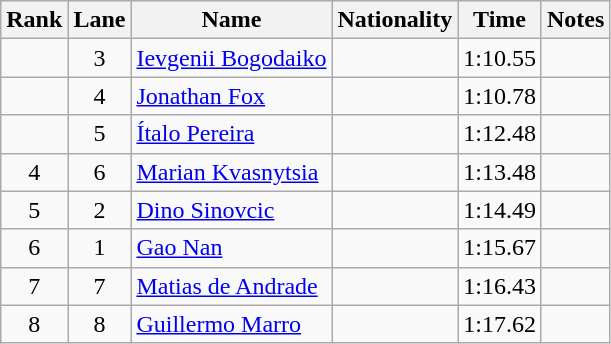<table class="wikitable sortable" style="text-align:center">
<tr>
<th>Rank</th>
<th>Lane</th>
<th>Name</th>
<th>Nationality</th>
<th>Time</th>
<th>Notes</th>
</tr>
<tr>
<td></td>
<td>3</td>
<td style="text-align:left"><a href='#'>Ievgenii Bogodaiko</a></td>
<td style="text-align:left"></td>
<td>1:10.55</td>
<td></td>
</tr>
<tr>
<td></td>
<td>4</td>
<td style="text-align:left"><a href='#'>Jonathan Fox</a></td>
<td style="text-align:left"></td>
<td>1:10.78</td>
<td></td>
</tr>
<tr>
<td></td>
<td>5</td>
<td style="text-align:left"><a href='#'>Ítalo Pereira</a></td>
<td style="text-align:left"></td>
<td>1:12.48</td>
<td></td>
</tr>
<tr>
<td>4</td>
<td>6</td>
<td style="text-align:left"><a href='#'>Marian Kvasnytsia</a></td>
<td style="text-align:left"></td>
<td>1:13.48</td>
<td></td>
</tr>
<tr>
<td>5</td>
<td>2</td>
<td style="text-align:left"><a href='#'>Dino Sinovcic</a></td>
<td style="text-align:left"></td>
<td>1:14.49</td>
<td></td>
</tr>
<tr>
<td>6</td>
<td>1</td>
<td style="text-align:left"><a href='#'>Gao Nan</a></td>
<td style="text-align:left"></td>
<td>1:15.67</td>
<td></td>
</tr>
<tr>
<td>7</td>
<td>7</td>
<td style="text-align:left"><a href='#'>Matias de Andrade</a></td>
<td style="text-align:left"></td>
<td>1:16.43</td>
<td></td>
</tr>
<tr>
<td>8</td>
<td>8</td>
<td style="text-align:left"><a href='#'>Guillermo Marro</a></td>
<td style="text-align:left"></td>
<td>1:17.62</td>
<td></td>
</tr>
</table>
